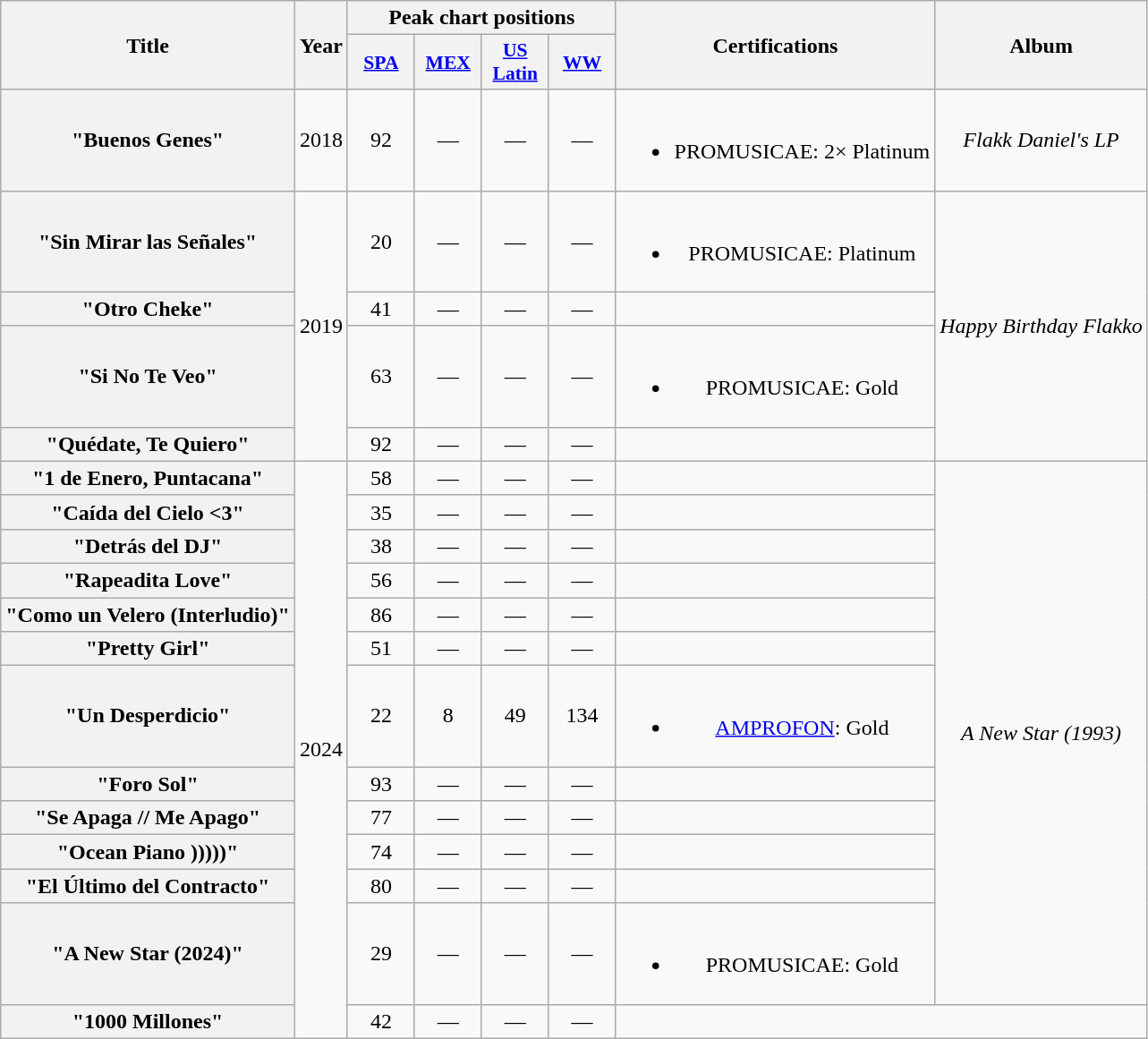<table class="wikitable plainrowheaders" style="text-align:center;">
<tr>
<th scope="col" rowspan="2">Title</th>
<th scope="col" rowspan="2">Year</th>
<th scope="col" colspan="4">Peak chart positions</th>
<th scope="col" rowspan="2">Certifications</th>
<th scope="col" rowspan="2">Album</th>
</tr>
<tr>
<th scope="col" style="font-size:90%; width:3em;"><a href='#'>SPA</a><br></th>
<th scope="col" style="font-size:90%; width:3em;"><a href='#'>MEX</a><br></th>
<th scope="col" style="font-size:90%; width:3em;"><a href='#'>US<br>Latin</a><br></th>
<th scope="col" style="font-size:90%; width:3em;"><a href='#'>WW</a><br></th>
</tr>
<tr>
<th scope="row">"Buenos Genes"<br></th>
<td>2018</td>
<td>92</td>
<td>—</td>
<td>—</td>
<td>—</td>
<td><br><ul><li>PROMUSICAE: 2× Platinum</li></ul></td>
<td><em>Flakk Daniel's LP</em></td>
</tr>
<tr>
<th scope="row">"Sin Mirar las Señales"</th>
<td rowspan="4">2019</td>
<td>20</td>
<td>—</td>
<td>—</td>
<td>—</td>
<td><br><ul><li>PROMUSICAE: Platinum</li></ul></td>
<td rowspan="4"><em>Happy Birthday Flakko</em></td>
</tr>
<tr>
<th scope="row">"Otro Cheke"<br></th>
<td>41</td>
<td>—</td>
<td>—</td>
<td>—</td>
<td></td>
</tr>
<tr>
<th scope="row">"Si No Te Veo"</th>
<td>63</td>
<td>—</td>
<td>—</td>
<td>—</td>
<td><br><ul><li>PROMUSICAE: Gold</li></ul></td>
</tr>
<tr>
<th scope="row">"Quédate, Te Quiero"</th>
<td>92</td>
<td>—</td>
<td>—</td>
<td>—</td>
<td></td>
</tr>
<tr>
<th scope="row">"1 de Enero, Puntacana"</th>
<td rowspan="13">2024</td>
<td>58</td>
<td>—</td>
<td>—</td>
<td>—</td>
<td></td>
<td rowspan="12"><em>A New Star (1993)</em></td>
</tr>
<tr>
<th scope="row">"Caída del Cielo <3"</th>
<td>35</td>
<td>—</td>
<td>—</td>
<td>—</td>
<td></td>
</tr>
<tr>
<th scope="row">"Detrás del DJ"</th>
<td>38</td>
<td>—</td>
<td>—</td>
<td>—</td>
<td></td>
</tr>
<tr>
<th scope="row">"Rapeadita Love"</th>
<td>56</td>
<td>—</td>
<td>—</td>
<td>—</td>
<td></td>
</tr>
<tr>
<th scope="row">"Como un Velero (Interludio)"</th>
<td>86</td>
<td>—</td>
<td>—</td>
<td>—</td>
<td></td>
</tr>
<tr>
<th scope="row">"Pretty Girl"<br></th>
<td>51</td>
<td>—</td>
<td>—</td>
<td>—</td>
<td></td>
</tr>
<tr>
<th scope="row">"Un Desperdicio"<br></th>
<td>22</td>
<td>8</td>
<td>49</td>
<td>134</td>
<td><br><ul><li><a href='#'>AMPROFON</a>: Gold</li></ul></td>
</tr>
<tr>
<th scope="row">"Foro Sol"</th>
<td>93</td>
<td>—</td>
<td>—</td>
<td>—</td>
<td></td>
</tr>
<tr>
<th scope="row">"Se Apaga // Me Apago"</th>
<td>77</td>
<td>—</td>
<td>—</td>
<td>—</td>
<td></td>
</tr>
<tr>
<th scope="row">"Ocean Piano )))))"</th>
<td>74</td>
<td>—</td>
<td>—</td>
<td>—</td>
<td></td>
</tr>
<tr>
<th scope="row">"El Último del Contracto"</th>
<td>80</td>
<td>—</td>
<td>—</td>
<td>—</td>
<td></td>
</tr>
<tr>
<th scope="row">"A New Star (2024)"</th>
<td>29</td>
<td>—</td>
<td>—</td>
<td>—</td>
<td><br><ul><li>PROMUSICAE: Gold</li></ul></td>
</tr>
<tr>
<th scope="row">"1000 Millones"</th>
<td>42</td>
<td>—</td>
<td>—</td>
<td>—</td>
</tr>
</table>
